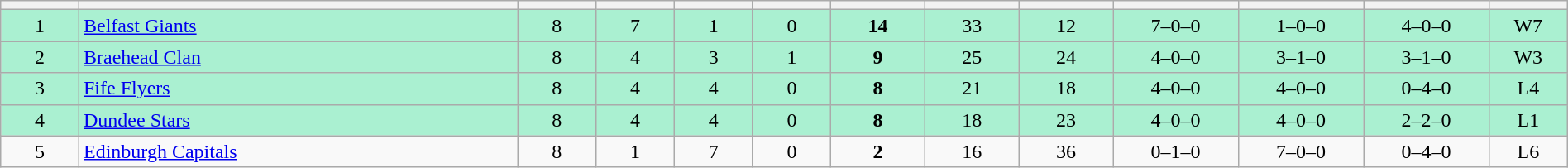<table class="wikitable" style="width: 100%">
<tr>
<th width="5%"></th>
<th width="28%"></th>
<th width="5%"></th>
<th width="5%"></th>
<th width="5%"></th>
<th width="5%"></th>
<th width="6%"></th>
<th width="6%"></th>
<th width="6%"></th>
<th width="8%"></th>
<th width="8%"></th>
<th width="8%"></th>
<th width="5%"></th>
</tr>
<tr align=center bgcolor="#aaf0d1">
<td>1</td>
<td align=left><a href='#'>Belfast Giants</a></td>
<td>8</td>
<td>7</td>
<td>1</td>
<td>0</td>
<td><strong>14</strong></td>
<td>33</td>
<td>12</td>
<td>7–0–0</td>
<td>1–0–0</td>
<td>4–0–0</td>
<td>W7</td>
</tr>
<tr align=center bgcolor="#aaf0d1">
<td>2</td>
<td align=left><a href='#'>Braehead Clan</a></td>
<td>8</td>
<td>4</td>
<td>3</td>
<td>1</td>
<td><strong>9</strong></td>
<td>25</td>
<td>24</td>
<td>4–0–0</td>
<td>3–1–0</td>
<td>3–1–0</td>
<td>W3</td>
</tr>
<tr align=center bgcolor="#aaf0d1">
<td>3</td>
<td align=left><a href='#'>Fife Flyers</a></td>
<td>8</td>
<td>4</td>
<td>4</td>
<td>0</td>
<td><strong>8</strong></td>
<td>21</td>
<td>18</td>
<td>4–0–0</td>
<td>4–0–0</td>
<td>0–4–0</td>
<td>L4</td>
</tr>
<tr align=center bgcolor="#aaf0d1">
<td>4</td>
<td align=left><a href='#'>Dundee Stars</a></td>
<td>8</td>
<td>4</td>
<td>4</td>
<td>0</td>
<td><strong>8</strong></td>
<td>18</td>
<td>23</td>
<td>4–0–0</td>
<td>4–0–0</td>
<td>2–2–0</td>
<td>L1</td>
</tr>
<tr align=center>
<td>5</td>
<td align=left><a href='#'>Edinburgh Capitals</a></td>
<td>8</td>
<td>1</td>
<td>7</td>
<td>0</td>
<td><strong>2</strong></td>
<td>16</td>
<td>36</td>
<td>0–1–0</td>
<td>7–0–0</td>
<td>0–4–0</td>
<td>L6</td>
</tr>
</table>
